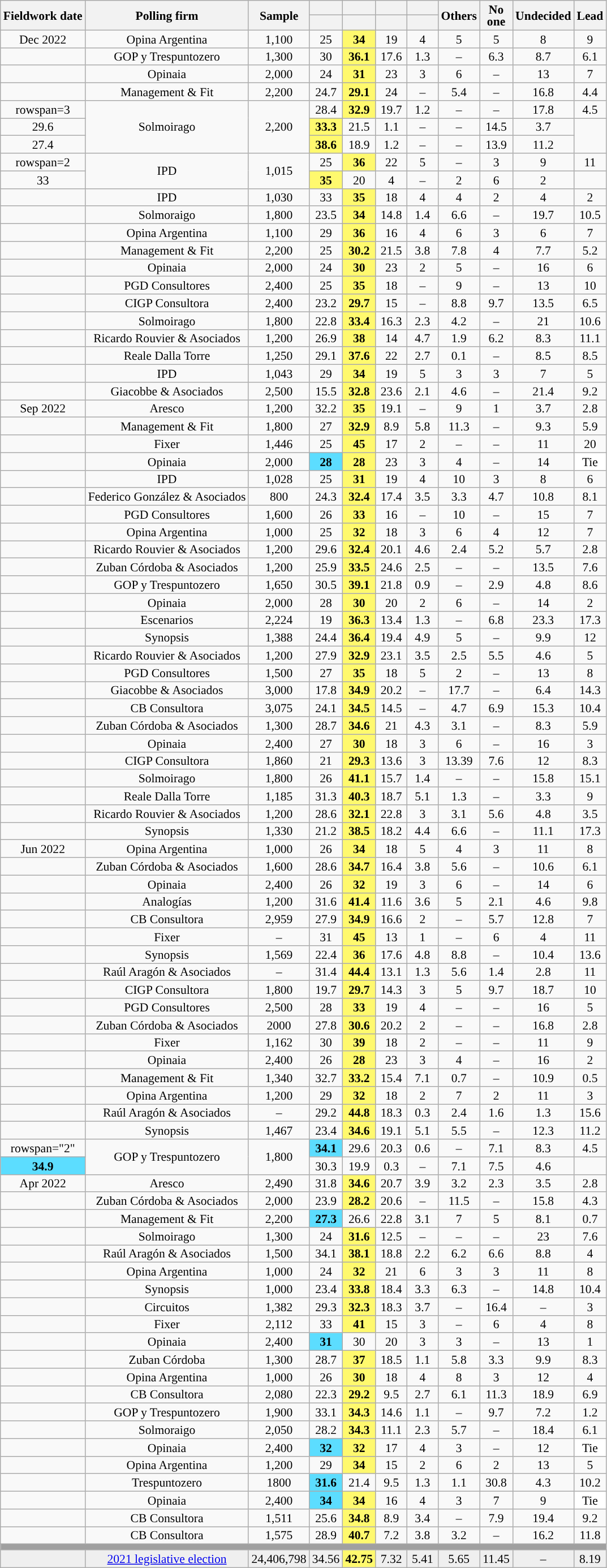<table class="wikitable sortable" style="text-align:center;font-size:90%;line-height:14px;">
<tr>
<th rowspan="2">Fieldwork date</th>
<th rowspan="2">Polling firm</th>
<th rowspan="2">Sample</th>
<th class="unsortable" style="width:30px;"></th>
<th class="unsortable" style="width:30px;"></th>
<th class="unsortable" style="width:30px;"></th>
<th class="unsortable" style="width:30px;"></th>
<th rowspan="2">Others</th>
<th rowspan="2">No<br>one</th>
<th rowspan="2">Undecided</th>
<th rowspan="2">Lead</th>
</tr>
<tr>
<th data-sort-type="number" style="background:"></th>
<th data-sort-type="number" style="background:"></th>
<th data-sort-type="number" style="background:"></th>
<th data-sort-type="number" style="background:"></th>
</tr>
<tr>
<td>Dec 2022</td>
<td>Opina Argentina</td>
<td>1,100</td>
<td>25</td>
<td bgcolor="#FFF96E"><strong>34</strong></td>
<td>19</td>
<td>4</td>
<td>5</td>
<td>5</td>
<td>8</td>
<td style="background:">9</td>
</tr>
<tr>
<td></td>
<td>GOP y Trespuntozero</td>
<td>1,300</td>
<td>30</td>
<td bgcolor="#FFF96E"><strong>36.1</strong></td>
<td>17.6</td>
<td>1.3</td>
<td>–</td>
<td>6.3</td>
<td>8.7</td>
<td style="background:">6.1</td>
</tr>
<tr>
<td></td>
<td>Opinaia</td>
<td>2,000</td>
<td>24</td>
<td bgcolor="#FFF96E"><strong>31</strong></td>
<td>23</td>
<td>3</td>
<td>6</td>
<td>–</td>
<td>13</td>
<td style="background:">7</td>
</tr>
<tr>
<td></td>
<td>Management & Fit</td>
<td>2,200</td>
<td>24.7</td>
<td bgcolor="#FFF96E"><strong>29.1</strong></td>
<td>24</td>
<td>–</td>
<td>5.4</td>
<td>–</td>
<td>16.8</td>
<td style="background:">4.4</td>
</tr>
<tr>
<td>rowspan=3 </td>
<td rowspan=3>Solmoirago</td>
<td rowspan=3>2,200</td>
<td>28.4</td>
<td bgcolor="#FFF96E"><strong>32.9</strong></td>
<td>19.7</td>
<td>1.2</td>
<td>–</td>
<td>–</td>
<td>17.8</td>
<td style="background:">4.5</td>
</tr>
<tr>
<td>29.6</td>
<td bgcolor="#FFF96E"><strong>33.3</strong></td>
<td>21.5</td>
<td>1.1</td>
<td>–</td>
<td>–</td>
<td>14.5</td>
<td style="background:">3.7</td>
</tr>
<tr>
<td>27.4</td>
<td bgcolor="#FFF96E"><strong>38.6</strong></td>
<td>18.9</td>
<td>1.2</td>
<td>–</td>
<td>–</td>
<td>13.9</td>
<td style="background:">11.2</td>
</tr>
<tr>
<td>rowspan=2 </td>
<td rowspan=2>IPD</td>
<td rowspan=2>1,015</td>
<td>25</td>
<td bgcolor="#FFF96E"><strong>36</strong></td>
<td>22</td>
<td>5</td>
<td>–</td>
<td>3</td>
<td>9</td>
<td style="background:">11</td>
</tr>
<tr>
<td>33</td>
<td bgcolor="#FFF96E"><strong>35</strong></td>
<td>20</td>
<td>4</td>
<td>–</td>
<td>2</td>
<td>6</td>
<td style="background:">2</td>
</tr>
<tr>
<td></td>
<td>IPD</td>
<td>1,030</td>
<td>33</td>
<td bgcolor="#FFF96E"><strong>35</strong></td>
<td>18</td>
<td>4</td>
<td>4</td>
<td>2</td>
<td>4</td>
<td style="background:">2</td>
</tr>
<tr>
<td></td>
<td>Solmoraigo</td>
<td>1,800</td>
<td>23.5</td>
<td bgcolor="#FFF96E"><strong>34</strong></td>
<td>14.8</td>
<td>1.4</td>
<td>6.6</td>
<td>–</td>
<td>19.7</td>
<td style="background:">10.5</td>
</tr>
<tr>
<td></td>
<td>Opina Argentina</td>
<td>1,100</td>
<td>29</td>
<td bgcolor="#FFF96E"><strong>36</strong></td>
<td>16</td>
<td>4</td>
<td>6</td>
<td>3</td>
<td>6</td>
<td style="background:">7</td>
</tr>
<tr>
<td></td>
<td>Management & Fit</td>
<td>2,200</td>
<td>25</td>
<td bgcolor="#FFF96E"><strong>30.2</strong></td>
<td>21.5</td>
<td>3.8</td>
<td>7.8</td>
<td>4</td>
<td>7.7</td>
<td style="background:">5.2</td>
</tr>
<tr>
<td></td>
<td>Opinaia</td>
<td>2,000</td>
<td>24</td>
<td bgcolor="#FFF96E"><strong>30</strong></td>
<td>23</td>
<td>2</td>
<td>5</td>
<td>–</td>
<td>16</td>
<td style="background:">6</td>
</tr>
<tr>
<td></td>
<td>PGD Consultores</td>
<td>2,400</td>
<td>25</td>
<td bgcolor="#FFF96E"><strong>35</strong></td>
<td>18</td>
<td>–</td>
<td>9</td>
<td>–</td>
<td>13</td>
<td style="background:">10</td>
</tr>
<tr>
<td></td>
<td>CIGP Consultora</td>
<td>2,400</td>
<td>23.2</td>
<td bgcolor="#FFF96E"><strong>29.7</strong></td>
<td>15</td>
<td>–</td>
<td>8.8</td>
<td>9.7</td>
<td>13.5</td>
<td style="background:">6.5</td>
</tr>
<tr>
<td></td>
<td>Solmoirago</td>
<td>1,800</td>
<td>22.8</td>
<td bgcolor="#FFF96E"><strong>33.4</strong></td>
<td>16.3</td>
<td>2.3</td>
<td>4.2</td>
<td>–</td>
<td>21</td>
<td style="background:">10.6</td>
</tr>
<tr>
<td></td>
<td>Ricardo Rouvier & Asociados</td>
<td>1,200</td>
<td>26.9</td>
<td bgcolor="#FFF96E"><strong>38</strong></td>
<td>14</td>
<td>4.7</td>
<td>1.9</td>
<td>6.2</td>
<td>8.3</td>
<td style="background:">11.1</td>
</tr>
<tr>
<td></td>
<td>Reale Dalla Torre</td>
<td>1,250</td>
<td>29.1</td>
<td bgcolor="#FFF96E"><strong>37.6</strong></td>
<td>22</td>
<td>2.7</td>
<td>0.1</td>
<td>–</td>
<td>8.5</td>
<td style="background:">8.5</td>
</tr>
<tr>
<td></td>
<td>IPD</td>
<td>1,043</td>
<td>29</td>
<td bgcolor="#FFF96E"><strong>34</strong></td>
<td>19</td>
<td>5</td>
<td>3</td>
<td>3</td>
<td>7</td>
<td style="background:">5</td>
</tr>
<tr>
<td></td>
<td>Giacobbe & Asociados</td>
<td>2,500</td>
<td>15.5</td>
<td bgcolor="#FFF96E"><strong>32.8</strong></td>
<td>23.6</td>
<td>2.1</td>
<td>4.6</td>
<td>–</td>
<td>21.4</td>
<td style="background:">9.2</td>
</tr>
<tr>
<td>Sep 2022</td>
<td>Aresco</td>
<td>1,200</td>
<td>32.2</td>
<td bgcolor="#FFF96E"><strong>35</strong></td>
<td>19.1</td>
<td>–</td>
<td>9</td>
<td>1</td>
<td>3.7</td>
<td style="background:">2.8</td>
</tr>
<tr>
<td></td>
<td>Management & Fit</td>
<td>1,800</td>
<td>27</td>
<td bgcolor="#FFF96E"><strong>32.9</strong></td>
<td>8.9</td>
<td>5.8</td>
<td>11.3</td>
<td>–</td>
<td>9.3</td>
<td style="background:">5.9</td>
</tr>
<tr>
<td></td>
<td>Fixer</td>
<td>1,446</td>
<td>25</td>
<td bgcolor="#FFF96E"><strong>45</strong></td>
<td>17</td>
<td>2</td>
<td>–</td>
<td>–</td>
<td>11</td>
<td style="background:">20</td>
</tr>
<tr>
<td></td>
<td>Opinaia</td>
<td>2,000</td>
<td bgcolor="#5CDDFF"><strong>28</strong></td>
<td bgcolor="#FFF96E"><strong>28</strong></td>
<td>23</td>
<td>3</td>
<td>4</td>
<td>–</td>
<td>14</td>
<td style="background:white">Tie</td>
</tr>
<tr>
<td></td>
<td>IPD</td>
<td>1,028</td>
<td>25</td>
<td bgcolor="#FFF96E"><strong>31</strong></td>
<td>19</td>
<td>4</td>
<td>10</td>
<td>3</td>
<td>8</td>
<td style="background:">6</td>
</tr>
<tr>
<td></td>
<td>Federico González & Asociados</td>
<td>800</td>
<td>24.3</td>
<td bgcolor="#FFF96E"><strong>32.4</strong></td>
<td>17.4</td>
<td>3.5</td>
<td>3.3</td>
<td>4.7</td>
<td>10.8</td>
<td style="background:">8.1</td>
</tr>
<tr>
<td></td>
<td>PGD Consultores</td>
<td>1,600</td>
<td>26</td>
<td bgcolor="#FFF96E"><strong>33</strong></td>
<td>16</td>
<td>–</td>
<td>10</td>
<td>–</td>
<td>15</td>
<td style="background:">7</td>
</tr>
<tr>
<td></td>
<td>Opina Argentina</td>
<td>1,000</td>
<td>25</td>
<td bgcolor="#FFF96E"><strong>32</strong></td>
<td>18</td>
<td>3</td>
<td>6</td>
<td>4</td>
<td>12</td>
<td style="background:">7</td>
</tr>
<tr>
<td></td>
<td>Ricardo Rouvier & Asociados</td>
<td>1,200</td>
<td>29.6</td>
<td bgcolor="#FFF96E"><strong>32.4</strong></td>
<td>20.1</td>
<td>4.6</td>
<td>2.4</td>
<td>5.2</td>
<td>5.7</td>
<td style="background:">2.8</td>
</tr>
<tr>
<td></td>
<td>Zuban Córdoba & Asociados</td>
<td>1,200</td>
<td>25.9</td>
<td bgcolor="#FFF96E"><strong>33.5</strong></td>
<td>24.6</td>
<td>2.5</td>
<td>–</td>
<td>–</td>
<td>13.5</td>
<td style="background:">7.6</td>
</tr>
<tr>
<td></td>
<td>GOP y Trespuntozero</td>
<td>1,650</td>
<td>30.5</td>
<td bgcolor="#FFF96E"><strong>39.1</strong></td>
<td>21.8</td>
<td>0.9</td>
<td>–</td>
<td>2.9</td>
<td>4.8</td>
<td style="background:">8.6</td>
</tr>
<tr>
<td></td>
<td>Opinaia</td>
<td>2,000</td>
<td>28</td>
<td bgcolor="#FFF96E"><strong>30</strong></td>
<td>20</td>
<td>2</td>
<td>6</td>
<td>–</td>
<td>14</td>
<td style="background:">2</td>
</tr>
<tr>
<td></td>
<td>Escenarios</td>
<td>2,224</td>
<td>19</td>
<td bgcolor="#FFF96E"><strong>36.3</strong></td>
<td>13.4</td>
<td>1.3</td>
<td>–</td>
<td>6.8</td>
<td>23.3</td>
<td style="background:">17.3</td>
</tr>
<tr>
<td></td>
<td>Synopsis</td>
<td>1,388</td>
<td>24.4</td>
<td bgcolor="#FFF96E"><strong>36.4</strong></td>
<td>19.4</td>
<td>4.9</td>
<td>5</td>
<td>–</td>
<td>9.9</td>
<td style="background:">12</td>
</tr>
<tr>
<td></td>
<td>Ricardo Rouvier & Asociados</td>
<td>1,200</td>
<td>27.9</td>
<td bgcolor="#FFF96E"><strong>32.9</strong></td>
<td>23.1</td>
<td>3.5</td>
<td>2.5</td>
<td>5.5</td>
<td>4.6</td>
<td style="background:">5</td>
</tr>
<tr>
<td></td>
<td>PGD Consultores</td>
<td>1,500</td>
<td>27</td>
<td bgcolor="#FFF96E"><strong>35</strong></td>
<td>18</td>
<td>5</td>
<td>2</td>
<td>–</td>
<td>13</td>
<td style="background:">8</td>
</tr>
<tr>
<td></td>
<td>Giacobbe & Asociados</td>
<td>3,000</td>
<td>17.8</td>
<td bgcolor="#FFF96E"><strong>34.9</strong></td>
<td>20.2</td>
<td>–</td>
<td>17.7</td>
<td>–</td>
<td>6.4</td>
<td style="background:">14.3</td>
</tr>
<tr>
<td></td>
<td>CB Consultora</td>
<td>3,075</td>
<td>24.1</td>
<td bgcolor="#FFF96E"><strong>34.5</strong></td>
<td>14.5</td>
<td>–</td>
<td>4.7</td>
<td>6.9</td>
<td>15.3</td>
<td style="background:">10.4</td>
</tr>
<tr>
<td></td>
<td>Zuban Córdoba & Asociados</td>
<td>1,300</td>
<td>28.7</td>
<td bgcolor="#FFF96E"><strong>34.6</strong></td>
<td>21</td>
<td>4.3</td>
<td>3.1</td>
<td>–</td>
<td>8.3</td>
<td style="background:">5.9</td>
</tr>
<tr>
<td></td>
<td>Opinaia</td>
<td>2,400</td>
<td>27</td>
<td bgcolor="#FFF96E"><strong>30</strong></td>
<td>18</td>
<td>3</td>
<td>6</td>
<td>–</td>
<td>16</td>
<td style="background:">3</td>
</tr>
<tr>
<td></td>
<td>CIGP Consultora</td>
<td>1,860</td>
<td>21</td>
<td bgcolor="#FFF96E"><strong>29.3</strong></td>
<td>13.6</td>
<td>3</td>
<td>13.39</td>
<td>7.6</td>
<td>12</td>
<td style="background:">8.3</td>
</tr>
<tr>
<td></td>
<td>Solmoirago</td>
<td>1,800</td>
<td>26</td>
<td bgcolor="#FFF96E"><strong>41.1</strong></td>
<td>15.7</td>
<td>1.4</td>
<td>–</td>
<td>–</td>
<td>15.8</td>
<td style="background:">15.1</td>
</tr>
<tr>
<td></td>
<td>Reale Dalla Torre</td>
<td>1,185</td>
<td>31.3</td>
<td bgcolor="#FFF96E"><strong>40.3</strong></td>
<td>18.7</td>
<td>5.1</td>
<td>1.3</td>
<td>–</td>
<td>3.3</td>
<td style="background:">9</td>
</tr>
<tr>
<td></td>
<td>Ricardo Rouvier & Asociados</td>
<td>1,200</td>
<td>28.6</td>
<td bgcolor="#FFF96E"><strong>32.1</strong></td>
<td>22.8</td>
<td>3</td>
<td>3.1</td>
<td>5.6</td>
<td>4.8</td>
<td style="background:">3.5</td>
</tr>
<tr>
<td></td>
<td>Synopsis</td>
<td>1,330</td>
<td>21.2</td>
<td bgcolor="#FFF96E"><strong>38.5</strong></td>
<td>18.2</td>
<td>4.4</td>
<td>6.6</td>
<td>–</td>
<td>11.1</td>
<td style="background:">17.3</td>
</tr>
<tr>
<td>Jun 2022</td>
<td>Opina Argentina</td>
<td>1,000</td>
<td>26</td>
<td bgcolor="#FFF96E"><strong>34</strong></td>
<td>18</td>
<td>5</td>
<td>4</td>
<td>3</td>
<td>11</td>
<td style="background:">8</td>
</tr>
<tr>
<td></td>
<td>Zuban Córdoba & Asociados</td>
<td>1,600</td>
<td>28.6</td>
<td bgcolor="#FFF96E"><strong>34.7</strong></td>
<td>16.4</td>
<td>3.8</td>
<td>5.6</td>
<td>–</td>
<td>10.6</td>
<td style="background:">6.1</td>
</tr>
<tr>
<td></td>
<td>Opinaia</td>
<td>2,400</td>
<td>26</td>
<td bgcolor="#FFF96E"><strong>32</strong></td>
<td>19</td>
<td>3</td>
<td>6</td>
<td>–</td>
<td>14</td>
<td style="background:">6</td>
</tr>
<tr>
<td></td>
<td>Analogías</td>
<td>1,200</td>
<td>31.6</td>
<td bgcolor="#FFF96E"><strong>41.4</strong></td>
<td>11.6</td>
<td>3.6</td>
<td>5</td>
<td>2.1</td>
<td>4.6</td>
<td style="background:">9.8</td>
</tr>
<tr>
<td></td>
<td>CB Consultora</td>
<td>2,959</td>
<td>27.9</td>
<td bgcolor="#FFF96E"><strong>34.9</strong></td>
<td>16.6</td>
<td>2</td>
<td>–</td>
<td>5.7</td>
<td>12.8</td>
<td style="background:">7</td>
</tr>
<tr>
<td></td>
<td>Fixer</td>
<td>–</td>
<td>31</td>
<td bgcolor="#FFF96E"><strong>45</strong></td>
<td>13</td>
<td>1</td>
<td>–</td>
<td>6</td>
<td>4</td>
<td style="background:">11</td>
</tr>
<tr>
<td></td>
<td>Synopsis</td>
<td>1,569</td>
<td>22.4</td>
<td bgcolor="#FFF96E"><strong>36</strong></td>
<td>17.6</td>
<td>4.8</td>
<td>8.8</td>
<td>–</td>
<td>10.4</td>
<td style="background:">13.6</td>
</tr>
<tr>
<td></td>
<td>Raúl Aragón & Asociados</td>
<td>–</td>
<td>31.4</td>
<td bgcolor="#FFF96E"><strong>44.4</strong></td>
<td>13.1</td>
<td>1.3</td>
<td>5.6</td>
<td>1.4</td>
<td>2.8</td>
<td style="background:">11</td>
</tr>
<tr>
<td></td>
<td>CIGP Consultora</td>
<td>1,800</td>
<td>19.7</td>
<td bgcolor="#FFF96E"><strong>29.7</strong></td>
<td>14.3</td>
<td>3</td>
<td>5</td>
<td>9.7</td>
<td>18.7</td>
<td style="background:">10</td>
</tr>
<tr>
<td></td>
<td>PGD Consultores</td>
<td>2,500</td>
<td>28</td>
<td bgcolor="#FFF96E"><strong>33</strong></td>
<td>19</td>
<td>4</td>
<td>–</td>
<td>–</td>
<td>16</td>
<td style="background:">5</td>
</tr>
<tr>
<td></td>
<td>Zuban Córdoba & Asociados</td>
<td>2000</td>
<td>27.8</td>
<td bgcolor="#FFF96E"><strong>30.6</strong></td>
<td>20.2</td>
<td>2</td>
<td>–</td>
<td>–</td>
<td>16.8</td>
<td style="background:">2.8</td>
</tr>
<tr>
<td></td>
<td>Fixer</td>
<td>1,162</td>
<td>30</td>
<td bgcolor="#FFF96E"><strong>39</strong></td>
<td>18</td>
<td>2</td>
<td>–</td>
<td>–</td>
<td>11</td>
<td style="background:">9</td>
</tr>
<tr>
<td></td>
<td>Opinaia</td>
<td>2,400</td>
<td>26</td>
<td bgcolor="#FFF96E"><strong>28</strong></td>
<td>23</td>
<td>3</td>
<td>4</td>
<td>–</td>
<td>16</td>
<td style="background:">2</td>
</tr>
<tr>
<td></td>
<td>Management & Fit</td>
<td>1,340</td>
<td>32.7</td>
<td bgcolor="#FFF96E"><strong>33.2</strong></td>
<td>15.4</td>
<td>7.1</td>
<td>0.7</td>
<td>–</td>
<td>10.9</td>
<td style="background:">0.5</td>
</tr>
<tr>
<td></td>
<td>Opina Argentina</td>
<td>1,200</td>
<td>29</td>
<td bgcolor="#FFF96E"><strong>32</strong></td>
<td>18</td>
<td>2</td>
<td>7</td>
<td>2</td>
<td>11</td>
<td style="background:">3</td>
</tr>
<tr>
<td></td>
<td>Raúl Aragón & Asociados</td>
<td>–</td>
<td>29.2</td>
<td bgcolor="#FFF96E"><strong>44.8</strong></td>
<td>18.3</td>
<td>0.3</td>
<td>2.4</td>
<td>1.6</td>
<td>1.3</td>
<td style="background:">15.6</td>
</tr>
<tr>
<td></td>
<td>Synopsis</td>
<td>1,467</td>
<td>23.4</td>
<td bgcolor="#FFF96E"><strong>34.6</strong></td>
<td>19.1</td>
<td>5.1</td>
<td>5.5</td>
<td>–</td>
<td>12.3</td>
<td style="background:">11.2</td>
</tr>
<tr>
<td>rowspan="2" </td>
<td rowspan="2">GOP y Trespuntozero</td>
<td rowspan="2">1,800</td>
<td bgcolor="#5CDDFF"><strong>34.1</strong></td>
<td>29.6</td>
<td>20.3</td>
<td>0.6</td>
<td>–</td>
<td>7.1</td>
<td>8.3</td>
<td style="background:">4.5</td>
</tr>
<tr>
<td bgcolor="#5CDDFF"><strong>34.9</strong></td>
<td>30.3</td>
<td>19.9</td>
<td>0.3</td>
<td>–</td>
<td>7.1</td>
<td>7.5</td>
<td style="background:">4.6</td>
</tr>
<tr>
<td>Apr 2022</td>
<td>Aresco</td>
<td>2,490</td>
<td>31.8</td>
<td bgcolor="#FFF96E"><strong>34.6</strong></td>
<td>20.7</td>
<td>3.9</td>
<td>3.2</td>
<td>2.3</td>
<td>3.5</td>
<td style="background:">2.8</td>
</tr>
<tr>
<td></td>
<td>Zuban Córdoba & Asociados</td>
<td>2,000</td>
<td>23.9</td>
<td bgcolor="#FFF96E"><strong>28.2</strong></td>
<td>20.6</td>
<td>–</td>
<td>11.5</td>
<td>–</td>
<td>15.8</td>
<td style="background:">4.3</td>
</tr>
<tr>
<td></td>
<td>Management & Fit</td>
<td>2,200</td>
<td bgcolor="#5CDDFF"><strong>27.3</strong></td>
<td>26.6</td>
<td>22.8</td>
<td>3.1</td>
<td>7</td>
<td>5</td>
<td>8.1</td>
<td style="background:">0.7</td>
</tr>
<tr>
<td></td>
<td>Solmoirago</td>
<td>1,300</td>
<td>24</td>
<td bgcolor="#FFF96E"><strong>31.6</strong></td>
<td>12.5</td>
<td>–</td>
<td>–</td>
<td>–</td>
<td>23</td>
<td style="background:">7.6</td>
</tr>
<tr>
<td></td>
<td>Raúl Aragón & Asociados</td>
<td>1,500</td>
<td>34.1</td>
<td bgcolor="#FFF96E"><strong>38.1</strong></td>
<td>18.8</td>
<td>2.2</td>
<td>6.2</td>
<td>6.6</td>
<td>8.8</td>
<td style="background:">4</td>
</tr>
<tr>
<td></td>
<td>Opina Argentina</td>
<td>1,000</td>
<td>24</td>
<td bgcolor="#FFF96E"><strong>32</strong></td>
<td>21</td>
<td>6</td>
<td>3</td>
<td>3</td>
<td>11</td>
<td style="background:">8</td>
</tr>
<tr>
<td></td>
<td>Synopsis</td>
<td>1,000</td>
<td>23.4</td>
<td bgcolor="#FFF96E"><strong>33.8</strong></td>
<td>18.4</td>
<td>3.3</td>
<td>6.3</td>
<td>–</td>
<td>14.8</td>
<td style="background:">10.4</td>
</tr>
<tr>
<td></td>
<td>Circuitos</td>
<td>1,382</td>
<td>29.3</td>
<td bgcolor="#FFF96E"><strong>32.3</strong></td>
<td>18.3</td>
<td>3.7</td>
<td>–</td>
<td>16.4</td>
<td>–</td>
<td style="background:">3</td>
</tr>
<tr>
<td></td>
<td>Fixer</td>
<td>2,112</td>
<td>33</td>
<td bgcolor="#FFF96E"><strong>41</strong></td>
<td>15</td>
<td>3</td>
<td>–</td>
<td>6</td>
<td>4</td>
<td style="background:">8</td>
</tr>
<tr>
<td></td>
<td>Opinaia</td>
<td>2,400</td>
<td bgcolor="#5CDDFF"><strong>31</strong></td>
<td>30</td>
<td>20</td>
<td>3</td>
<td>3</td>
<td>–</td>
<td>13</td>
<td style="background:">1</td>
</tr>
<tr>
<td></td>
<td>Zuban Córdoba</td>
<td>1,300</td>
<td>28.7</td>
<td bgcolor="#FFF96E"><strong>37</strong></td>
<td>18.5</td>
<td>1.1</td>
<td>5.8</td>
<td>3.3</td>
<td>9.9</td>
<td style="background:">8.3</td>
</tr>
<tr>
<td></td>
<td>Opina Argentina</td>
<td>1,000</td>
<td>26</td>
<td bgcolor="#FFF96E"><strong>30</strong></td>
<td>18</td>
<td>4</td>
<td>8</td>
<td>3</td>
<td>12</td>
<td style="background:">4</td>
</tr>
<tr>
<td></td>
<td>CB Consultora</td>
<td>2,080</td>
<td>22.3</td>
<td bgcolor="#FFF96E"><strong>29.2</strong></td>
<td>9.5</td>
<td>2.7</td>
<td>6.1</td>
<td>11.3</td>
<td>18.9</td>
<td style="background:">6.9</td>
</tr>
<tr>
<td></td>
<td>GOP y Trespuntozero</td>
<td>1,900</td>
<td>33.1</td>
<td bgcolor="#FFF96E"><strong>34.3</strong></td>
<td>14.6</td>
<td>1.1</td>
<td>–</td>
<td>9.7</td>
<td>7.2</td>
<td style="background:">1.2</td>
</tr>
<tr>
<td></td>
<td>Solmoraigo</td>
<td>2,050</td>
<td>28.2</td>
<td bgcolor="#FFF96E"><strong>34.3</strong></td>
<td>11.1</td>
<td>2.3</td>
<td>5.7</td>
<td>–</td>
<td>18.4</td>
<td style="background:">6.1</td>
</tr>
<tr>
<td></td>
<td>Opinaia</td>
<td>2,400</td>
<td bgcolor="#5CDDFF"><strong>32</strong></td>
<td bgcolor="#FFF96E"><strong>32</strong></td>
<td>17</td>
<td>4</td>
<td>3</td>
<td>–</td>
<td>12</td>
<td style="background:white">Tie</td>
</tr>
<tr>
<td></td>
<td>Opina Argentina</td>
<td>1,200</td>
<td>29</td>
<td bgcolor="#FFF96E"><strong>34</strong></td>
<td>15</td>
<td>2</td>
<td>6</td>
<td>2</td>
<td>13</td>
<td style="background:">5</td>
</tr>
<tr>
<td></td>
<td>Trespuntozero</td>
<td>1800</td>
<td bgcolor="#5CDDFF"><strong>31.6</strong></td>
<td>21.4</td>
<td>9.5</td>
<td>1.3</td>
<td>1.1</td>
<td>30.8</td>
<td>4.3</td>
<td style="background:">10.2</td>
</tr>
<tr>
<td></td>
<td>Opinaia</td>
<td>2,400</td>
<td bgcolor="#5CDDFF"><strong>34</strong></td>
<td bgcolor="#FFF96E"><strong>34</strong></td>
<td>16</td>
<td>4</td>
<td>3</td>
<td>7</td>
<td>9</td>
<td style="background:white">Tie</td>
</tr>
<tr>
<td></td>
<td>CB Consultora</td>
<td>1,511</td>
<td>25.6</td>
<td bgcolor="#FFF96E"><strong>34.8</strong></td>
<td>8.9</td>
<td>3.4</td>
<td>–</td>
<td>7.9</td>
<td>19.4</td>
<td style="background:">9.2</td>
</tr>
<tr>
<td></td>
<td>CB Consultora</td>
<td>1,575</td>
<td>28.9</td>
<td bgcolor="#FFF96E"><strong>40.7</strong></td>
<td>7.2</td>
<td>3.8</td>
<td>3.2</td>
<td>–</td>
<td>16.2</td>
<td style="background:">11.8</td>
</tr>
<tr>
<td colspan="11" style="background:#A0A0A0"></td>
</tr>
<tr style="background:#EFEFEF;">
<td></td>
<td><a href='#'>2021 legislative election</a></td>
<td>24,406,798</td>
<td>34.56</td>
<td bgcolor="#FFF96E"><strong>42.75</strong></td>
<td>7.32</td>
<td>5.41</td>
<td>5.65</td>
<td>11.45</td>
<td>–</td>
<td style="background:">8.19</td>
</tr>
</table>
